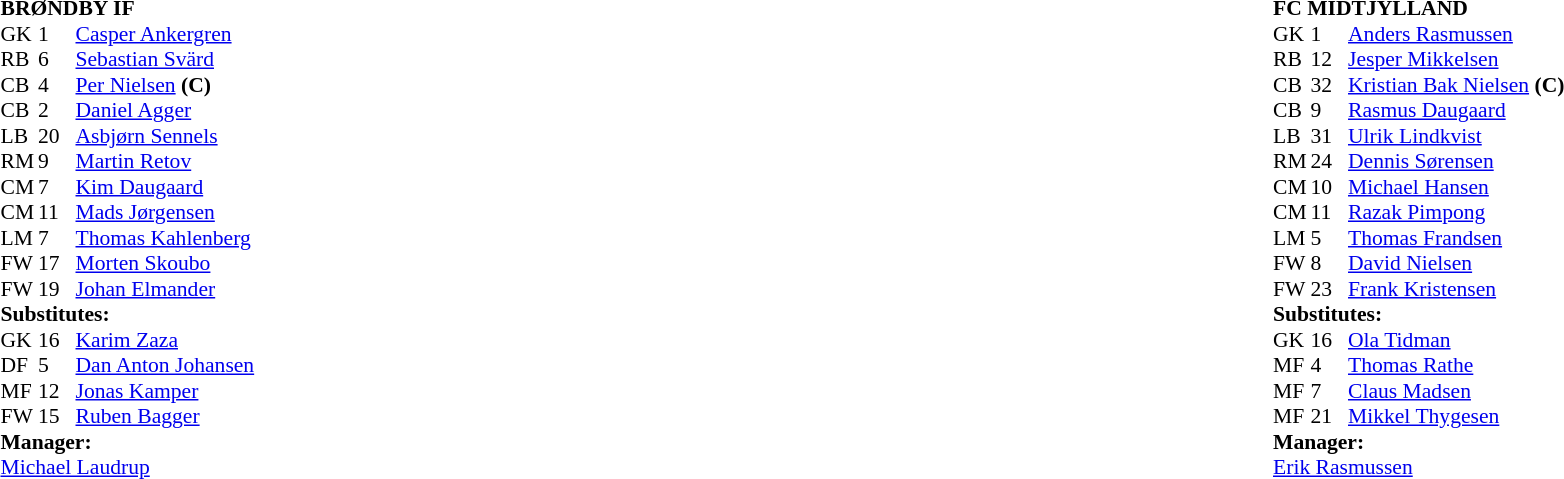<table style="width:100%;">
<tr>
<td valign="top" style="width:50%"><br><table style="font-size: 90%" cellspacing="0" cellpadding="0">
<tr>
<td colspan=4><strong>BRØNDBY IF</strong></td>
</tr>
<tr>
<th width="25"></th>
<th width="25"></th>
</tr>
<tr>
<td>GK</td>
<td>1</td>
<td> <a href='#'>Casper Ankergren</a></td>
<td></td>
</tr>
<tr>
<td>RB</td>
<td>6</td>
<td> <a href='#'>Sebastian Svärd</a></td>
<td></td>
</tr>
<tr>
<td>CB</td>
<td>4</td>
<td> <a href='#'>Per Nielsen</a> <strong>(C)</strong></td>
<td></td>
</tr>
<tr>
<td>CB</td>
<td>2</td>
<td> <a href='#'>Daniel Agger</a></td>
<td></td>
</tr>
<tr>
<td>LB</td>
<td>20</td>
<td> <a href='#'>Asbjørn Sennels</a></td>
<td></td>
</tr>
<tr>
<td>RM</td>
<td>9</td>
<td> <a href='#'>Martin Retov</a></td>
<td></td>
</tr>
<tr>
<td>CM</td>
<td>7</td>
<td> <a href='#'>Kim Daugaard</a></td>
<td></td>
</tr>
<tr>
<td>CM</td>
<td>11</td>
<td> <a href='#'>Mads Jørgensen</a></td>
<td></td>
</tr>
<tr>
<td>LM</td>
<td>7</td>
<td> <a href='#'>Thomas Kahlenberg</a></td>
<td></td>
</tr>
<tr>
<td>FW</td>
<td>17</td>
<td> <a href='#'>Morten Skoubo</a></td>
<td></td>
</tr>
<tr>
<td>FW</td>
<td>19</td>
<td> <a href='#'>Johan Elmander</a></td>
<td></td>
</tr>
<tr>
<td colspan=4><strong>Substitutes:</strong></td>
</tr>
<tr>
<td>GK</td>
<td>16</td>
<td> <a href='#'>Karim Zaza</a></td>
<td></td>
</tr>
<tr>
<td>DF</td>
<td>5</td>
<td> <a href='#'>Dan Anton Johansen</a></td>
<td></td>
</tr>
<tr>
<td>MF</td>
<td>12</td>
<td> <a href='#'>Jonas Kamper</a></td>
<td></td>
</tr>
<tr>
<td>FW</td>
<td>15</td>
<td> <a href='#'>Ruben Bagger</a></td>
<td></td>
</tr>
<tr>
<td colspan=4><strong>Manager:</strong></td>
</tr>
<tr>
<td colspan="4"> <a href='#'>Michael Laudrup</a></td>
</tr>
</table>
</td>
<td valign="top"></td>
<td valign="top" style="width:50%"><br><table cellspacing="0" cellpadding="0" style="font-size:90%; margin:auto;">
<tr>
<td colspan=4><strong>FC MIDTJYLLAND</strong></td>
</tr>
<tr>
<th width=25></th>
<th width=25></th>
</tr>
<tr>
<td>GK</td>
<td>1</td>
<td> <a href='#'>Anders Rasmussen</a></td>
<td></td>
</tr>
<tr>
<td>RB</td>
<td>12</td>
<td> <a href='#'>Jesper Mikkelsen</a></td>
<td></td>
</tr>
<tr>
<td>CB</td>
<td>32</td>
<td> <a href='#'>Kristian Bak Nielsen</a> <strong>(C)</strong></td>
<td></td>
</tr>
<tr>
<td>CB</td>
<td>9</td>
<td> <a href='#'>Rasmus Daugaard</a></td>
<td></td>
</tr>
<tr>
<td>LB</td>
<td>31</td>
<td> <a href='#'>Ulrik Lindkvist</a></td>
<td></td>
</tr>
<tr>
<td>RM</td>
<td>24</td>
<td> <a href='#'>Dennis Sørensen</a></td>
<td></td>
</tr>
<tr>
<td>CM</td>
<td>10</td>
<td> <a href='#'>Michael Hansen</a></td>
<td></td>
</tr>
<tr>
<td>CM</td>
<td>11</td>
<td> <a href='#'>Razak Pimpong</a></td>
<td></td>
</tr>
<tr>
<td>LM</td>
<td>5</td>
<td> <a href='#'>Thomas Frandsen</a></td>
<td> </td>
</tr>
<tr>
<td>FW</td>
<td>8</td>
<td> <a href='#'>David Nielsen</a></td>
<td></td>
</tr>
<tr>
<td>FW</td>
<td>23</td>
<td> <a href='#'>Frank Kristensen</a></td>
<td></td>
</tr>
<tr>
<td colspan=4><strong>Substitutes:</strong></td>
</tr>
<tr>
<td>GK</td>
<td>16</td>
<td> <a href='#'>Ola Tidman</a></td>
<td></td>
</tr>
<tr>
<td>MF</td>
<td>4</td>
<td> <a href='#'>Thomas Rathe</a></td>
<td></td>
</tr>
<tr>
<td>MF</td>
<td>7</td>
<td> <a href='#'>Claus Madsen</a></td>
<td></td>
</tr>
<tr>
<td>MF</td>
<td>21</td>
<td> <a href='#'>Mikkel Thygesen</a></td>
<td></td>
</tr>
<tr>
<td colspan=4><strong>Manager:</strong></td>
</tr>
<tr>
<td colspan="4"> <a href='#'>Erik Rasmussen</a></td>
</tr>
</table>
</td>
</tr>
</table>
